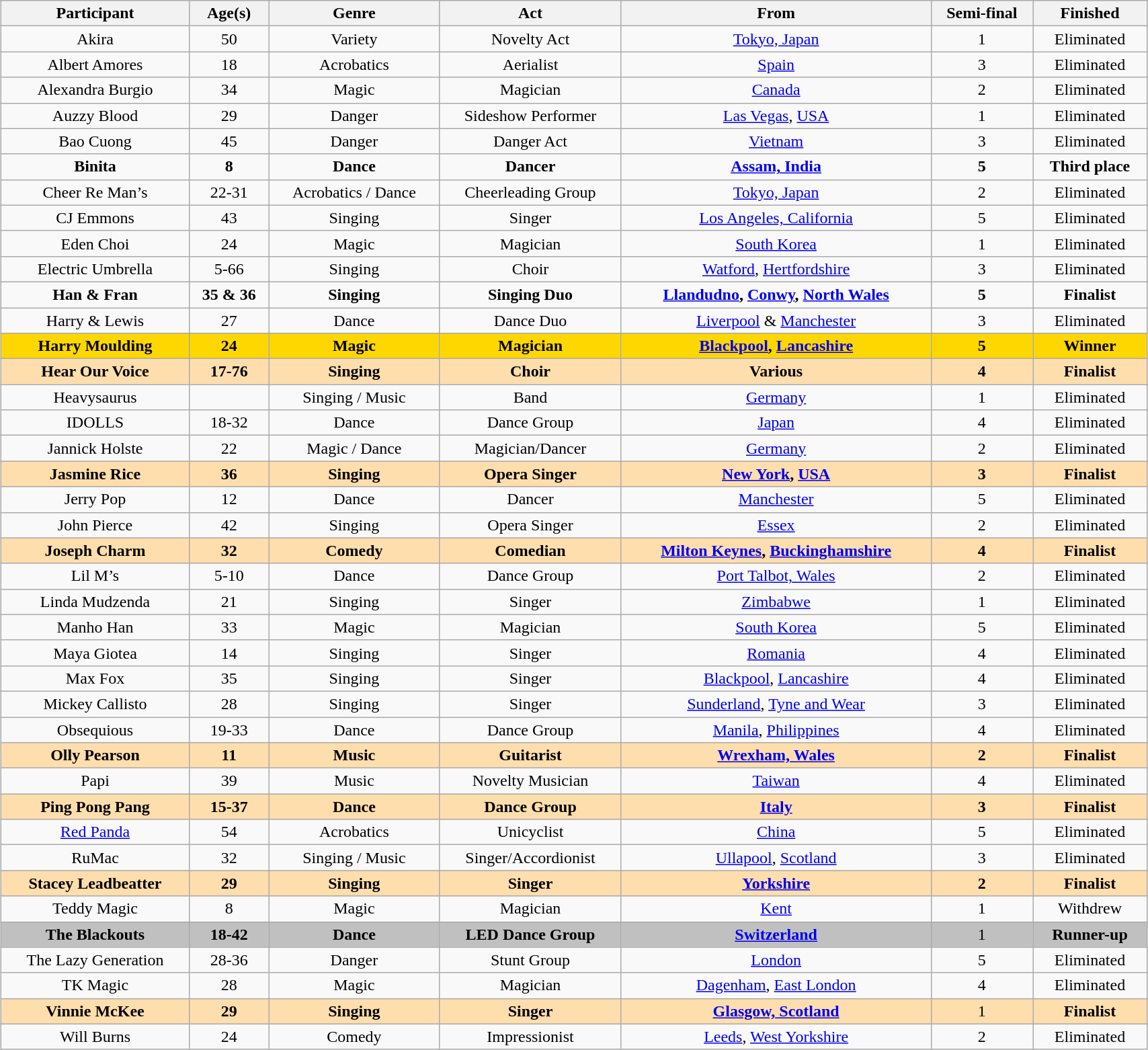<table class="wikitable sortable" style="margin-left: auto; margin-right: auto; border: none; width:90%; text-align:center;">
<tr>
<th>Participant</th>
<th class="unsortable">Age(s)</th>
<th>Genre</th>
<th class="unsortable">Act</th>
<th>From</th>
<th>Semi-final</th>
<th>Finished</th>
</tr>
<tr>
<td>Akira</td>
<td>50</td>
<td>Variety</td>
<td>Novelty Act</td>
<td><a href='#'>Tokyo, Japan</a></td>
<td>1</td>
<td>Eliminated</td>
</tr>
<tr>
<td>Albert Amores</td>
<td>18</td>
<td>Acrobatics</td>
<td>Aerialist</td>
<td><a href='#'>Spain</a></td>
<td>3</td>
<td>Eliminated</td>
</tr>
<tr>
<td>Alexandra Burgio</td>
<td>34</td>
<td>Magic</td>
<td>Magician</td>
<td><a href='#'>Canada</a></td>
<td>2</td>
<td>Eliminated</td>
</tr>
<tr>
<td>Auzzy Blood</td>
<td>29</td>
<td>Danger</td>
<td>Sideshow Performer</td>
<td><a href='#'>Las Vegas</a>, <a href='#'>USA</a></td>
<td>1</td>
<td>Eliminated</td>
</tr>
<tr>
<td>Bao Cuong</td>
<td>45</td>
<td>Danger</td>
<td>Danger Act</td>
<td><a href='#'>Vietnam</a></td>
<td>3</td>
<td>Eliminated</td>
</tr>
<tr -style="background: tan">
<td><strong>Binita</strong></td>
<td><strong>8</strong></td>
<td><strong>Dance</strong></td>
<td><strong>Dancer</strong></td>
<td><strong><a href='#'>Assam, India</a></strong></td>
<td><strong>5</strong></td>
<td><strong>Third place</strong></td>
</tr>
<tr>
<td>Cheer Re Man’s</td>
<td>22-31</td>
<td>Acrobatics / Dance</td>
<td>Cheerleading Group</td>
<td><a href='#'>Tokyo, Japan</a></td>
<td>2</td>
<td>Eliminated</td>
</tr>
<tr>
<td>CJ Emmons</td>
<td>43</td>
<td>Singing</td>
<td>Singer</td>
<td><a href='#'>Los Angeles, California</a></td>
<td>5</td>
<td>Eliminated</td>
</tr>
<tr>
<td>Eden Choi</td>
<td>24</td>
<td>Magic</td>
<td>Magician</td>
<td><a href='#'>South Korea</a></td>
<td>1</td>
<td>Eliminated</td>
</tr>
<tr>
<td>Electric Umbrella <strong></strong></td>
<td>5-66</td>
<td>Singing</td>
<td>Choir</td>
<td><a href='#'>Watford</a>, <a href='#'>Hertfordshire</a></td>
<td>3</td>
<td>Eliminated</td>
</tr>
<tr -style="background:NavajoWhite">
<td><strong>Han & Fran</strong> <strong></strong></td>
<td><strong>35 & 36</strong></td>
<td><strong>Singing</strong></td>
<td><strong>Singing Duo</strong></td>
<td><strong><a href='#'>Llandudno</a>, <a href='#'>Conwy</a>, <a href='#'>North Wales</a></strong></td>
<td><strong>5</strong></td>
<td><strong>Finalist</strong></td>
</tr>
<tr>
<td>Harry & Lewis</td>
<td>27</td>
<td>Dance</td>
<td>Dance Duo</td>
<td><a href='#'>Liverpool</a> & <a href='#'>Manchester</a></td>
<td>3</td>
<td>Eliminated</td>
</tr>
<tr style="background: gold">
<td><strong>Harry Moulding</strong> <strong></strong></td>
<td><strong>24</strong></td>
<td><strong>Magic</strong></td>
<td><strong>Magician</strong></td>
<td><strong><a href='#'>Blackpool</a>, <a href='#'>Lancashire</a></strong></td>
<td><strong>5</strong></td>
<td><strong>Winner</strong></td>
</tr>
<tr style="background:NavajoWhite">
<td><strong>Hear Our Voice</strong></td>
<td><strong>17-76</strong></td>
<td><strong>Singing</strong></td>
<td><strong>Choir</strong></td>
<td><strong>Various</strong></td>
<td><strong>4</strong></td>
<td><strong>Finalist</strong></td>
</tr>
<tr>
<td>Heavysaurus</td>
<td></td>
<td>Singing / Music</td>
<td>Band</td>
<td><a href='#'>Germany</a></td>
<td>1</td>
<td>Eliminated</td>
</tr>
<tr>
<td>IDOLLS </td>
<td>18-32</td>
<td>Dance</td>
<td>Dance Group</td>
<td><a href='#'>Japan</a></td>
<td>4</td>
<td>Eliminated</td>
</tr>
<tr>
<td>Jannick Holste</td>
<td>22</td>
<td>Magic / Dance</td>
<td>Magician/Dancer</td>
<td><a href='#'>Germany</a></td>
<td>2</td>
<td>Eliminated</td>
</tr>
<tr style="background:NavajoWhite">
<td><strong>Jasmine Rice</strong> <strong></strong></td>
<td><strong>36</strong></td>
<td><strong>Singing</strong></td>
<td><strong>Opera Singer</strong></td>
<td><strong><a href='#'>New York</a>, <a href='#'>USA</a></strong></td>
<td><strong>3</strong></td>
<td><strong>Finalist</strong></td>
</tr>
<tr>
<td>Jerry Pop</td>
<td>12</td>
<td>Dance</td>
<td>Dancer</td>
<td><a href='#'>Manchester</a></td>
<td>5</td>
<td>Eliminated</td>
</tr>
<tr>
<td>John Pierce</td>
<td>42</td>
<td>Singing</td>
<td>Opera Singer</td>
<td><a href='#'>Essex</a></td>
<td>2</td>
<td>Eliminated</td>
</tr>
<tr style="background:NavajoWhite">
<td><strong>Joseph Charm</strong> <strong></strong></td>
<td><strong>32</strong></td>
<td><strong>Comedy</strong></td>
<td><strong>Comedian</strong></td>
<td><strong><a href='#'>Milton Keynes</a>, <a href='#'>Buckinghamshire</a></strong></td>
<td><strong>4</strong></td>
<td><strong>Finalist</strong></td>
</tr>
<tr>
<td>Lil M’s</td>
<td>5-10</td>
<td>Dance</td>
<td>Dance Group</td>
<td><a href='#'>Port Talbot, Wales</a></td>
<td>2</td>
<td>Eliminated</td>
</tr>
<tr>
<td>Linda Mudzenda <strong></strong></td>
<td>21</td>
<td>Singing</td>
<td>Singer</td>
<td><a href='#'>Zimbabwe</a></td>
<td>1</td>
<td>Eliminated</td>
</tr>
<tr>
<td>Manho Han</td>
<td>33</td>
<td>Magic</td>
<td>Magician</td>
<td><a href='#'>South Korea</a></td>
<td>5</td>
<td>Eliminated</td>
</tr>
<tr>
<td>Maya Giotea <strong></strong></td>
<td>14</td>
<td>Singing</td>
<td>Singer</td>
<td><a href='#'>Romania</a></td>
<td>4</td>
<td>Eliminated</td>
</tr>
<tr>
<td>Max Fox <strong></strong></td>
<td>35</td>
<td>Singing</td>
<td>Singer</td>
<td><a href='#'>Blackpool</a>, <a href='#'>Lancashire</a></td>
<td>4</td>
<td>Eliminated</td>
</tr>
<tr>
<td>Mickey Callisto</td>
<td>28</td>
<td>Singing</td>
<td>Singer</td>
<td><a href='#'>Sunderland</a>, <a href='#'>Tyne and Wear</a></td>
<td>3</td>
<td>Eliminated</td>
</tr>
<tr>
<td>Obsequious</td>
<td>19-33</td>
<td>Dance</td>
<td>Dance Group</td>
<td><a href='#'>Manila</a>, <a href='#'>Philippines</a></td>
<td>4</td>
<td>Eliminated</td>
</tr>
<tr style="background:NavajoWhite">
<td><strong>Olly Pearson</strong> <strong></strong> <strong></strong></td>
<td><strong>11</strong></td>
<td><strong>Music</strong></td>
<td><strong>Guitarist</strong></td>
<td><strong><a href='#'>Wrexham, Wales</a></strong></td>
<td><strong>2</strong></td>
<td><strong>Finalist</strong></td>
</tr>
<tr>
<td>Papi</td>
<td>39</td>
<td>Music</td>
<td>Novelty Musician</td>
<td><a href='#'>Taiwan</a></td>
<td>4</td>
<td>Eliminated</td>
</tr>
<tr style="background:NavajoWhite">
<td><strong>Ping Pong Pang</strong></td>
<td><strong>15-37</strong></td>
<td><strong>Dance</strong></td>
<td><strong>Dance Group</strong></td>
<td><strong><a href='#'>Italy</a></strong></td>
<td><strong>3</strong></td>
<td><strong>Finalist</strong></td>
</tr>
<tr>
<td><a href='#'>Red Panda</a></td>
<td>54</td>
<td>Acrobatics</td>
<td>Unicyclist</td>
<td><a href='#'>China</a></td>
<td>5</td>
<td>Eliminated</td>
</tr>
<tr>
<td>RuMac</td>
<td>32</td>
<td>Singing / Music</td>
<td>Singer/Accordionist</td>
<td><a href='#'>Ullapool</a>, <a href='#'>Scotland</a></td>
<td>3</td>
<td>Eliminated</td>
</tr>
<tr style="background:NavajoWhite">
<td><strong>Stacey Leadbeatter</strong> <strong></strong></td>
<td><strong>29</strong></td>
<td><strong>Singing</strong></td>
<td><strong>Singer</strong></td>
<td><strong><a href='#'>Yorkshire</a></strong></td>
<td><strong>2</strong></td>
<td><strong>Finalist</strong></td>
</tr>
<tr>
<td>Teddy Magic</td>
<td>8</td>
<td>Magic</td>
<td>Magician</td>
<td><a href='#'>Kent</a></td>
<td>1</td>
<td>Withdrew</td>
</tr>
<tr style="background: silver">
<td><strong>The Blackouts</strong> <strong></strong> <strong></strong></td>
<td><strong>18-42</strong></td>
<td><strong>Dance</strong></td>
<td><strong>LED Dance Group</strong></td>
<td><strong><a href='#'>Switzerland</a></strong></td>
<td>1</td>
<td><strong>Runner-up</strong></td>
</tr>
<tr>
<td>The Lazy Generation</td>
<td>28-36</td>
<td>Danger</td>
<td>Stunt Group</td>
<td><a href='#'>London</a></td>
<td>5</td>
<td>Eliminated</td>
</tr>
<tr>
<td>TK Magic</td>
<td>28</td>
<td>Magic</td>
<td>Magician</td>
<td><a href='#'>Dagenham</a>, <a href='#'>East London</a></td>
<td>4</td>
<td>Eliminated</td>
</tr>
<tr style="background:NavajoWhite">
<td><strong>Vinnie McKee</strong> <strong></strong></td>
<td><strong>29</strong></td>
<td><strong>Singing</strong></td>
<td><strong>Singer</strong></td>
<td><strong><a href='#'>Glasgow, Scotland</a></strong></td>
<td>1</td>
<td><strong>Finalist</strong></td>
</tr>
<tr>
<td>Will Burns <strong></strong></td>
<td>24</td>
<td>Comedy</td>
<td>Impressionist</td>
<td><a href='#'>Leeds</a>, <a href='#'>West Yorkshire</a></td>
<td>2</td>
<td>Eliminated</td>
</tr>
</table>
